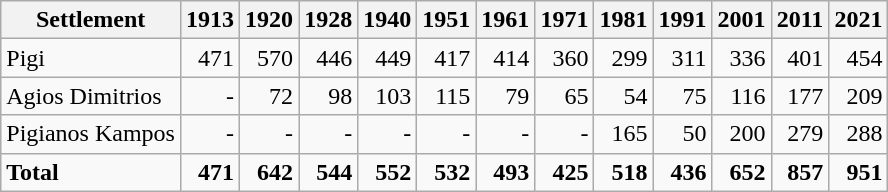<table class="wikitable sortable">
<tr class="hintergrundfarbe5">
<th>Settlement</th>
<th>1913</th>
<th>1920</th>
<th>1928</th>
<th>1940</th>
<th>1951</th>
<th>1961</th>
<th>1971</th>
<th>1981</th>
<th>1991</th>
<th>2001</th>
<th>2011</th>
<th>2021</th>
</tr>
<tr>
<td>Pigi</td>
<td style="text-align:right">471</td>
<td style="text-align:right">570</td>
<td style="text-align:right">446</td>
<td style="text-align:right">449</td>
<td style="text-align:right">417</td>
<td style="text-align:right">414</td>
<td style="text-align:right">360</td>
<td style="text-align:right">299</td>
<td style="text-align:right">311</td>
<td style="text-align:right">336</td>
<td style="text-align:right">401</td>
<td style="text-align:right">454</td>
</tr>
<tr>
<td>Agios Dimitrios</td>
<td style="text-align:right">-</td>
<td style="text-align:right">72</td>
<td style="text-align:right">98</td>
<td style="text-align:right">103</td>
<td style="text-align:right">115</td>
<td style="text-align:right">79</td>
<td style="text-align:right">65</td>
<td style="text-align:right">54</td>
<td style="text-align:right">75</td>
<td style="text-align:right">116</td>
<td style="text-align:right">177</td>
<td style="text-align:right">209</td>
</tr>
<tr>
<td>Pigianos Kampos</td>
<td style="text-align:right">-</td>
<td style="text-align:right">-</td>
<td style="text-align:right">-</td>
<td style="text-align:right">-</td>
<td style="text-align:right">-</td>
<td style="text-align:right">-</td>
<td style="text-align:right">-</td>
<td style="text-align:right">165</td>
<td style="text-align:right">50</td>
<td style="text-align:right">200</td>
<td style="text-align:right">279</td>
<td style="text-align:right">288</td>
</tr>
<tr class="sortbottom hintergrundfarbe5">
<td><strong>Total</strong></td>
<td style="text-align:right"><strong>471</strong></td>
<td style="text-align:right"><strong>642</strong></td>
<td style="text-align:right"><strong>544</strong></td>
<td style="text-align:right"><strong>552</strong></td>
<td style="text-align:right"><strong>532</strong></td>
<td style="text-align:right"><strong>493</strong></td>
<td style="text-align:right"><strong>425</strong></td>
<td style="text-align:right"><strong>518</strong></td>
<td style="text-align:right"><strong>436</strong></td>
<td style="text-align:right"><strong>652</strong></td>
<td style="text-align:right"><strong>857</strong></td>
<td style="text-align:right"><strong>951</strong></td>
</tr>
</table>
